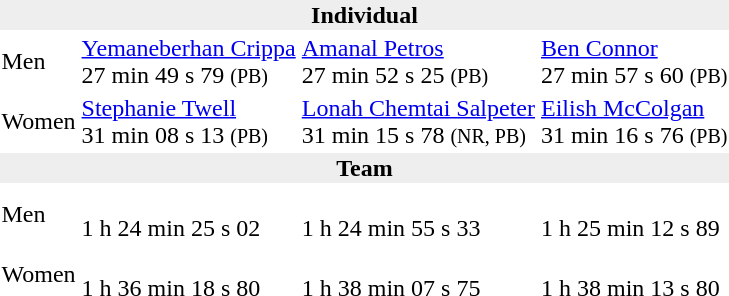<table>
<tr>
<td colspan=4 bgcolor=#eeeeee style=text-align:center;><strong>Individual</strong></td>
</tr>
<tr>
<td>Men</td>
<td> <a href='#'>Yemaneberhan Crippa</a><br>  27 min 49 s 79 <small>(PB)</small></td>
<td> <a href='#'>Amanal Petros</a><br>  27 min 52 s 25 <small>(PB)</small></td>
<td> <a href='#'>Ben Connor</a><br>  27 min 57 s 60 <small>(PB)</small></td>
</tr>
<tr>
<td>Women</td>
<td> <a href='#'>Stephanie Twell</a><br>  31 min 08 s 13 <small>(PB)</small></td>
<td> <a href='#'>Lonah Chemtai Salpeter</a><br>  31 min 15 s 78 <small>(NR, PB)</small></td>
<td> <a href='#'>Eilish McColgan</a><br>  31 min 16 s 76 <small>(PB)</small></td>
</tr>
<tr>
<td colspan=4 bgcolor=#eeeeee style=text-align:center;><strong>Team</strong></td>
</tr>
<tr>
<td>Men</td>
<td> <br> 1 h 24 min 25 s 02</td>
<td> <br> 1 h 24 min 55 s 33</td>
<td> <br> 1 h 25 min 12 s 89</td>
</tr>
<tr>
<td>Women</td>
<td> <br> 1 h 36 min 18 s 80</td>
<td> <br> 1 h 38 min 07 s 75</td>
<td> <br> 1 h 38 min 13 s 80</td>
</tr>
</table>
